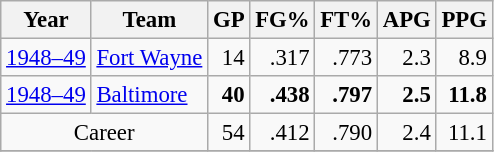<table class="wikitable sortable" style="font-size:95%; text-align:right;">
<tr>
<th>Year</th>
<th>Team</th>
<th>GP</th>
<th>FG%</th>
<th>FT%</th>
<th>APG</th>
<th>PPG</th>
</tr>
<tr>
<td style="text-align:left;"><a href='#'>1948–49</a></td>
<td style="text-align:left;"><a href='#'>Fort Wayne</a></td>
<td>14</td>
<td>.317</td>
<td>.773</td>
<td>2.3</td>
<td>8.9</td>
</tr>
<tr>
<td style="text-align:left;"><a href='#'>1948–49</a></td>
<td style="text-align:left;"><a href='#'>Baltimore</a></td>
<td><strong>40</strong></td>
<td><strong>.438</strong></td>
<td><strong>.797</strong></td>
<td><strong>2.5</strong></td>
<td><strong>11.8</strong></td>
</tr>
<tr>
<td style="text-align:center;" colspan="2">Career</td>
<td>54</td>
<td>.412</td>
<td>.790</td>
<td>2.4</td>
<td>11.1</td>
</tr>
<tr>
</tr>
</table>
